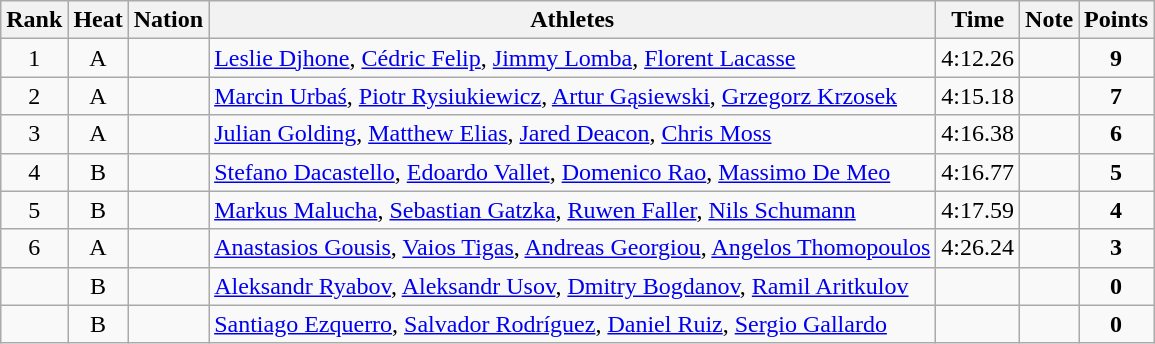<table class="wikitable sortable" style="text-align:center">
<tr>
<th>Rank</th>
<th>Heat</th>
<th>Nation</th>
<th>Athletes</th>
<th>Time</th>
<th>Note</th>
<th>Points</th>
</tr>
<tr>
<td>1</td>
<td>A</td>
<td align=left></td>
<td align=left><a href='#'>Leslie Djhone</a>, <a href='#'>Cédric Felip</a>, <a href='#'>Jimmy Lomba</a>, <a href='#'>Florent Lacasse</a></td>
<td>4:12.26</td>
<td></td>
<td><strong>9</strong></td>
</tr>
<tr>
<td>2</td>
<td>A</td>
<td align=left></td>
<td align=left><a href='#'>Marcin Urbaś</a>, <a href='#'>Piotr Rysiukiewicz</a>, <a href='#'>Artur Gąsiewski</a>, <a href='#'>Grzegorz Krzosek</a></td>
<td>4:15.18</td>
<td></td>
<td><strong>7</strong></td>
</tr>
<tr>
<td>3</td>
<td>A</td>
<td align=left></td>
<td align=left><a href='#'>Julian Golding</a>, <a href='#'>Matthew Elias</a>, <a href='#'>Jared Deacon</a>, <a href='#'>Chris Moss</a></td>
<td>4:16.38</td>
<td></td>
<td><strong>6</strong></td>
</tr>
<tr>
<td>4</td>
<td>B</td>
<td align=left></td>
<td align=left><a href='#'>Stefano Dacastello</a>, <a href='#'>Edoardo Vallet</a>, <a href='#'>Domenico Rao</a>, <a href='#'>Massimo De Meo</a></td>
<td>4:16.77</td>
<td></td>
<td><strong>5</strong></td>
</tr>
<tr>
<td>5</td>
<td>B</td>
<td align=left></td>
<td align=left><a href='#'>Markus Malucha</a>, <a href='#'>Sebastian Gatzka</a>, <a href='#'>Ruwen Faller</a>, <a href='#'>Nils Schumann</a></td>
<td>4:17.59</td>
<td></td>
<td><strong>4</strong></td>
</tr>
<tr>
<td>6</td>
<td>A</td>
<td align=left></td>
<td align=left><a href='#'>Anastasios Gousis</a>, <a href='#'>Vaios Tigas</a>, <a href='#'>Andreas Georgiou</a>, <a href='#'>Angelos Thomopoulos</a></td>
<td>4:26.24</td>
<td></td>
<td><strong>3</strong></td>
</tr>
<tr>
<td></td>
<td>B</td>
<td align=left></td>
<td align=left><a href='#'>Aleksandr Ryabov</a>, <a href='#'>Aleksandr Usov</a>, <a href='#'>Dmitry Bogdanov</a>, <a href='#'>Ramil Aritkulov</a></td>
<td></td>
<td></td>
<td><strong>0</strong></td>
</tr>
<tr>
<td></td>
<td>B</td>
<td align=left></td>
<td align=left><a href='#'>Santiago Ezquerro</a>, <a href='#'>Salvador Rodríguez</a>, <a href='#'>Daniel Ruiz</a>, <a href='#'>Sergio Gallardo</a></td>
<td></td>
<td></td>
<td><strong>0</strong></td>
</tr>
</table>
